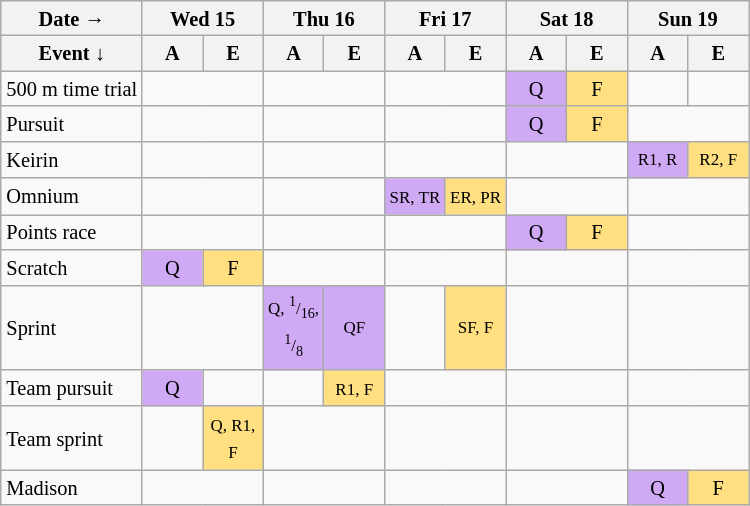<table class="wikitable" style="margin:0.5em auto; font-size:85%; line-height:1.25em;">
<tr style="text-align:center;">
<th>Date →</th>
<th colspan="2">Wed 15</th>
<th colspan="2">Thu 16</th>
<th colspan="2">Fri 17</th>
<th colspan="2">Sat 18</th>
<th colspan="2">Sun 19</th>
</tr>
<tr>
<th>Event ↓</th>
<th style="width:2.5em;">A</th>
<th style="width:2.5em;">E</th>
<th style="width:2.5em;">A</th>
<th style="width:2.5em;">E</th>
<th style="width:2.5em;">A</th>
<th style="width:2.5em;">E</th>
<th style="width:2.5em;">A</th>
<th style="width:2.5em;">E</th>
<th style="width:2.5em;">A</th>
<th style="width:2.5em;">E</th>
</tr>
<tr style="text-align:center;">
<td style="text-align:left;">500 m time trial</td>
<td colspan="2"></td>
<td colspan="2"></td>
<td colspan="2"></td>
<td bgcolor="#D0A9F5">Q</td>
<td bgcolor="#FFDF80">F</td>
<td></td>
<td colspan="2"></td>
</tr>
<tr style="text-align:center;">
<td style="text-align:left;">Pursuit</td>
<td colspan="2"></td>
<td colspan="2"></td>
<td colspan="2"></td>
<td bgcolor="#D0A9F5">Q</td>
<td bgcolor="#FFDF80">F</td>
<td colspan="2"></td>
</tr>
<tr style="text-align:center;">
<td style="text-align:left;">Keirin</td>
<td colspan="2"></td>
<td colspan="2"></td>
<td colspan="2"></td>
<td colspan="2"></td>
<td bgcolor="#D0A9F5"><small>R1, R</small></td>
<td bgcolor="#FFDF80"><small>R2, F</small></td>
</tr>
<tr style="text-align:center;">
<td style="text-align:left;">Omnium</td>
<td colspan="2"></td>
<td colspan="2"></td>
<td bgcolor="#D0A9F5"><small>SR, TR</small></td>
<td bgcolor="#FFDF80"><small>ER, PR</small></td>
<td colspan="2"></td>
<td colspan="2"></td>
</tr>
<tr style="text-align:center;">
<td style="text-align:left;">Points race</td>
<td colspan="2"></td>
<td colspan="2"></td>
<td colspan="2"></td>
<td bgcolor="#D0A9F5">Q</td>
<td bgcolor="#FFDF80">F</td>
<td colspan="2"></td>
</tr>
<tr style="text-align:center;">
<td style="text-align:left;">Scratch</td>
<td bgcolor="#D0A9F5">Q</td>
<td bgcolor="#FFDF80">F</td>
<td colspan="2"></td>
<td colspan="2"></td>
<td colspan="2"></td>
<td colspan="2"></td>
</tr>
<tr style="text-align:center;">
<td style="text-align:left;">Sprint</td>
<td colspan="2"></td>
<td bgcolor="#D0A9F5"><small>Q, <sup>1</sup>/<sub>16</sub>, <sup>1</sup>/<sub>8</sub></small></td>
<td bgcolor="#D0A9F5"><small>QF</small></td>
<td></td>
<td bgcolor="#FFDF80"><small>SF, F</small></td>
<td colspan="2"></td>
<td colspan="2"></td>
</tr>
<tr style="text-align:center;">
<td style="text-align:left;">Team pursuit</td>
<td bgcolor="#D0A9F5">Q</td>
<td></td>
<td></td>
<td bgcolor="#FFDF80"><small>R1, F</small></td>
<td colspan="2"></td>
<td colspan="2"></td>
<td colspan="2"></td>
</tr>
<tr style="text-align:center;">
<td style="text-align:left;">Team sprint</td>
<td></td>
<td bgcolor="#FFDF80"><small>Q, R1, F</small></td>
<td colspan="2"></td>
<td colspan="2"></td>
<td colspan="2"></td>
<td colspan="2"></td>
</tr>
<tr style="text-align:center;">
<td style="text-align:left;">Madison</td>
<td colspan="2"></td>
<td colspan="2"></td>
<td colspan="2"></td>
<td colspan="2"></td>
<td bgcolor="#D0A9F5">Q</td>
<td bgcolor="#FFDF80">F</td>
</tr>
</table>
